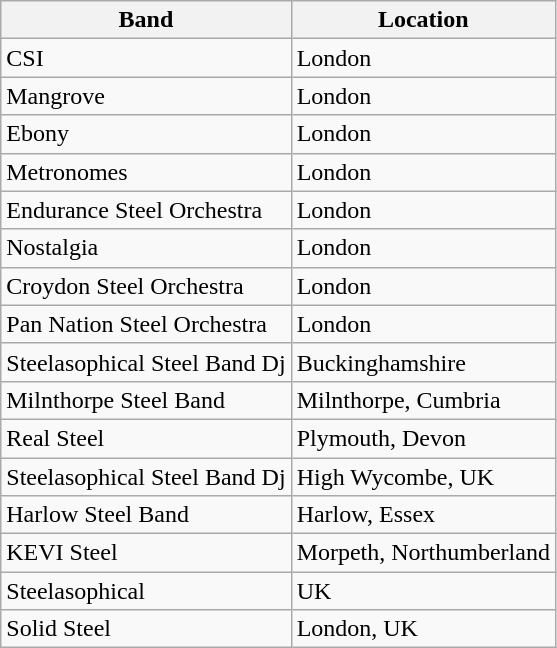<table class="wikitable">
<tr>
<th>Band</th>
<th>Location</th>
</tr>
<tr>
<td>CSI</td>
<td>London</td>
</tr>
<tr>
<td>Mangrove</td>
<td>London</td>
</tr>
<tr>
<td>Ebony</td>
<td>London</td>
</tr>
<tr>
<td>Metronomes</td>
<td>London</td>
</tr>
<tr>
<td>Endurance Steel Orchestra</td>
<td>London</td>
</tr>
<tr>
<td>Nostalgia</td>
<td>London</td>
</tr>
<tr>
<td>Croydon Steel Orchestra</td>
<td>London</td>
</tr>
<tr>
<td>Pan Nation Steel Orchestra</td>
<td>London</td>
</tr>
<tr>
<td>Steelasophical Steel Band Dj</td>
<td>Buckinghamshire</td>
</tr>
<tr>
<td>Milnthorpe Steel Band </td>
<td>Milnthorpe, Cumbria</td>
</tr>
<tr>
<td>Real Steel</td>
<td>Plymouth, Devon</td>
</tr>
<tr>
<td>Steelasophical Steel Band Dj</td>
<td>High Wycombe, UK</td>
</tr>
<tr>
<td>Harlow Steel Band</td>
<td>Harlow, Essex</td>
</tr>
<tr>
<td>KEVI Steel</td>
<td>Morpeth, Northumberland</td>
</tr>
<tr>
<td>Steelasophical</td>
<td>UK</td>
</tr>
<tr>
<td>Solid Steel</td>
<td>London, UK</td>
</tr>
</table>
